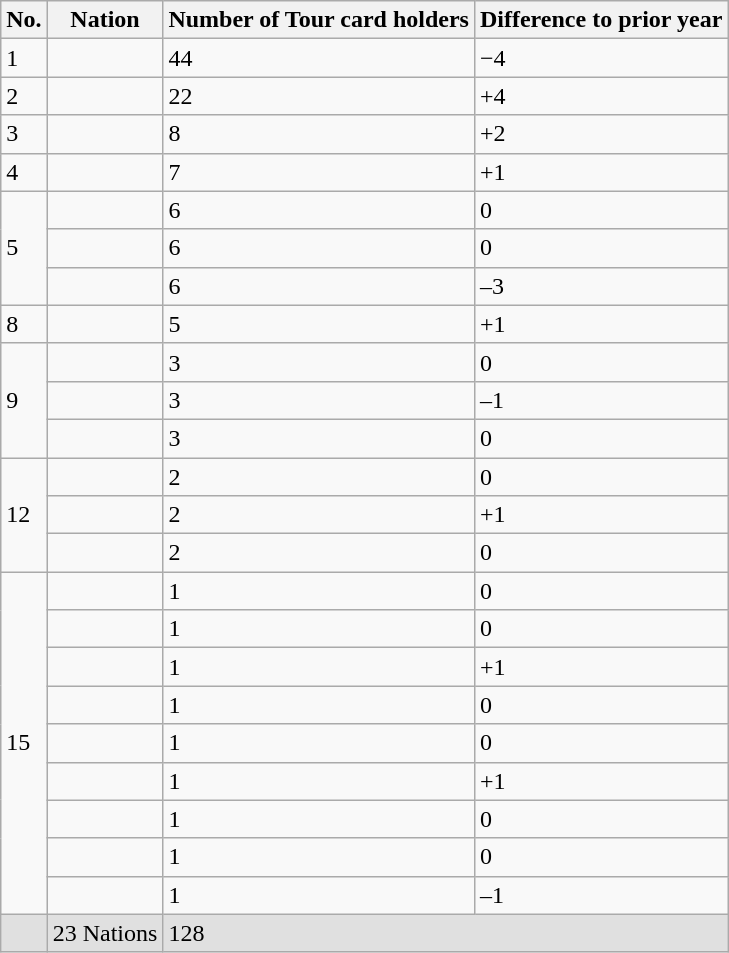<table class="wikitable sortable">
<tr>
<th>No.</th>
<th>Nation</th>
<th>Number of Tour card holders</th>
<th>Difference to prior year</th>
</tr>
<tr>
<td>1</td>
<td></td>
<td>44</td>
<td>−4</td>
</tr>
<tr>
<td>2</td>
<td></td>
<td>22</td>
<td>+4</td>
</tr>
<tr>
<td>3</td>
<td></td>
<td>8</td>
<td>+2</td>
</tr>
<tr>
<td>4</td>
<td></td>
<td>7</td>
<td>+1</td>
</tr>
<tr>
<td rowspan=3>5</td>
<td></td>
<td>6</td>
<td>0</td>
</tr>
<tr>
<td></td>
<td>6</td>
<td>0</td>
</tr>
<tr>
<td></td>
<td>6</td>
<td>–3</td>
</tr>
<tr>
<td>8</td>
<td></td>
<td>5</td>
<td>+1</td>
</tr>
<tr>
<td rowspan=3>9</td>
<td></td>
<td>3</td>
<td>0</td>
</tr>
<tr>
<td></td>
<td>3</td>
<td>–1</td>
</tr>
<tr>
<td></td>
<td>3</td>
<td>0</td>
</tr>
<tr>
<td rowspan=3>12</td>
<td></td>
<td>2</td>
<td>0</td>
</tr>
<tr>
<td></td>
<td>2</td>
<td>+1</td>
</tr>
<tr>
<td></td>
<td>2</td>
<td>0</td>
</tr>
<tr>
<td rowspan=9>15</td>
<td></td>
<td>1</td>
<td>0</td>
</tr>
<tr>
<td></td>
<td>1</td>
<td>0</td>
</tr>
<tr>
<td></td>
<td>1</td>
<td>+1</td>
</tr>
<tr>
<td></td>
<td>1</td>
<td>0</td>
</tr>
<tr>
<td></td>
<td>1</td>
<td>0</td>
</tr>
<tr>
<td></td>
<td>1</td>
<td>+1</td>
</tr>
<tr>
<td></td>
<td>1</td>
<td>0</td>
</tr>
<tr>
<td></td>
<td>1</td>
<td>0</td>
</tr>
<tr>
<td></td>
<td>1</td>
<td>–1</td>
</tr>
<tr bgcolor="#E0E0E0">
<td></td>
<td>23 Nations</td>
<td colspan=2>128</td>
</tr>
</table>
